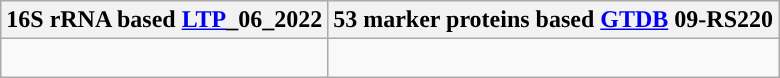<table class="wikitable">
<tr>
<th colspan=1>16S rRNA based <a href='#'>LTP</a>_06_2022</th>
<th colspan=1>53 marker proteins based <a href='#'>GTDB</a> 09-RS220</th>
</tr>
<tr>
<td style="vertical-align:top"><br></td>
<td><br></td>
</tr>
</table>
